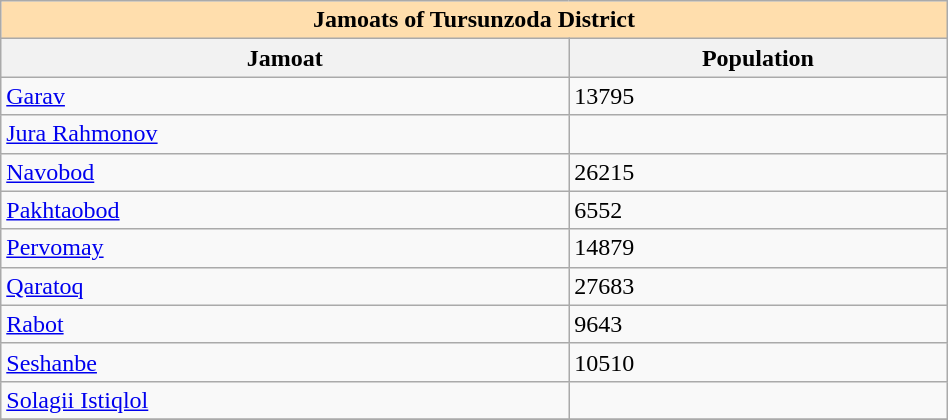<table class="wikitable" width= "50%">
<tr>
<td colspan="2" style="text-align:center; background:#ffdead;"><strong>Jamoats of Tursunzoda District</strong></td>
</tr>
<tr>
<th width=30%>Jamoat</th>
<th width=20%>Population</th>
</tr>
<tr>
<td><a href='#'>Garav</a></td>
<td>13795</td>
</tr>
<tr>
<td><a href='#'>Jura Rahmonov</a></td>
<td></td>
</tr>
<tr>
<td><a href='#'>Navobod</a></td>
<td>26215</td>
</tr>
<tr>
<td><a href='#'>Pakhtaobod</a></td>
<td>6552</td>
</tr>
<tr>
<td><a href='#'>Pervomay</a></td>
<td>14879</td>
</tr>
<tr>
<td><a href='#'>Qaratoq</a></td>
<td>27683</td>
</tr>
<tr>
<td><a href='#'>Rabot</a></td>
<td>9643</td>
</tr>
<tr>
<td><a href='#'>Seshanbe</a></td>
<td>10510</td>
</tr>
<tr>
<td><a href='#'>Solagii Istiqlol</a></td>
<td></td>
</tr>
<tr>
</tr>
</table>
